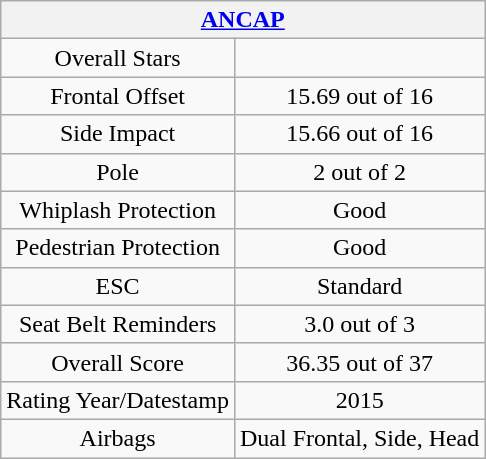<table class="wikitable"style="text-align:center">
<tr>
<th colspan="2"><a href='#'>ANCAP</a></th>
</tr>
<tr>
<td>Overall Stars</td>
<td></td>
</tr>
<tr>
<td>Frontal Offset</td>
<td>15.69 out of 16</td>
</tr>
<tr>
<td>Side Impact</td>
<td>15.66 out of 16</td>
</tr>
<tr>
<td>Pole</td>
<td>2 out of 2</td>
</tr>
<tr>
<td>Whiplash Protection</td>
<td>Good</td>
</tr>
<tr>
<td>Pedestrian Protection</td>
<td>Good</td>
</tr>
<tr>
<td>ESC</td>
<td>Standard</td>
</tr>
<tr>
<td>Seat Belt Reminders</td>
<td>3.0 out of 3</td>
</tr>
<tr>
<td>Overall Score</td>
<td>36.35 out of 37</td>
</tr>
<tr>
<td>Rating Year/Datestamp</td>
<td>2015</td>
</tr>
<tr>
<td>Airbags</td>
<td>Dual Frontal, Side, Head</td>
</tr>
</table>
